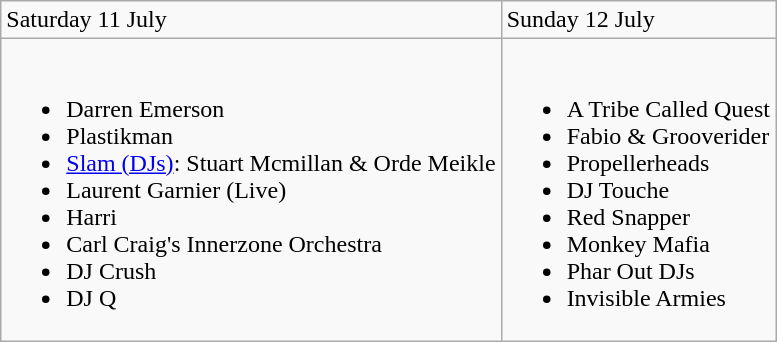<table class="wikitable">
<tr>
<td>Saturday 11 July</td>
<td>Sunday 12 July</td>
</tr>
<tr valign="top">
<td><br><ul><li>Darren Emerson</li><li>Plastikman</li><li><a href='#'>Slam (DJs)</a>: Stuart Mcmillan & Orde Meikle</li><li>Laurent Garnier (Live)</li><li>Harri</li><li>Carl Craig's Innerzone Orchestra</li><li>DJ Crush</li><li>DJ Q</li></ul></td>
<td><br><ul><li>A Tribe Called Quest</li><li>Fabio & Grooverider</li><li>Propellerheads</li><li>DJ Touche</li><li>Red Snapper</li><li>Monkey Mafia</li><li>Phar Out DJs</li><li>Invisible Armies</li></ul></td>
</tr>
</table>
